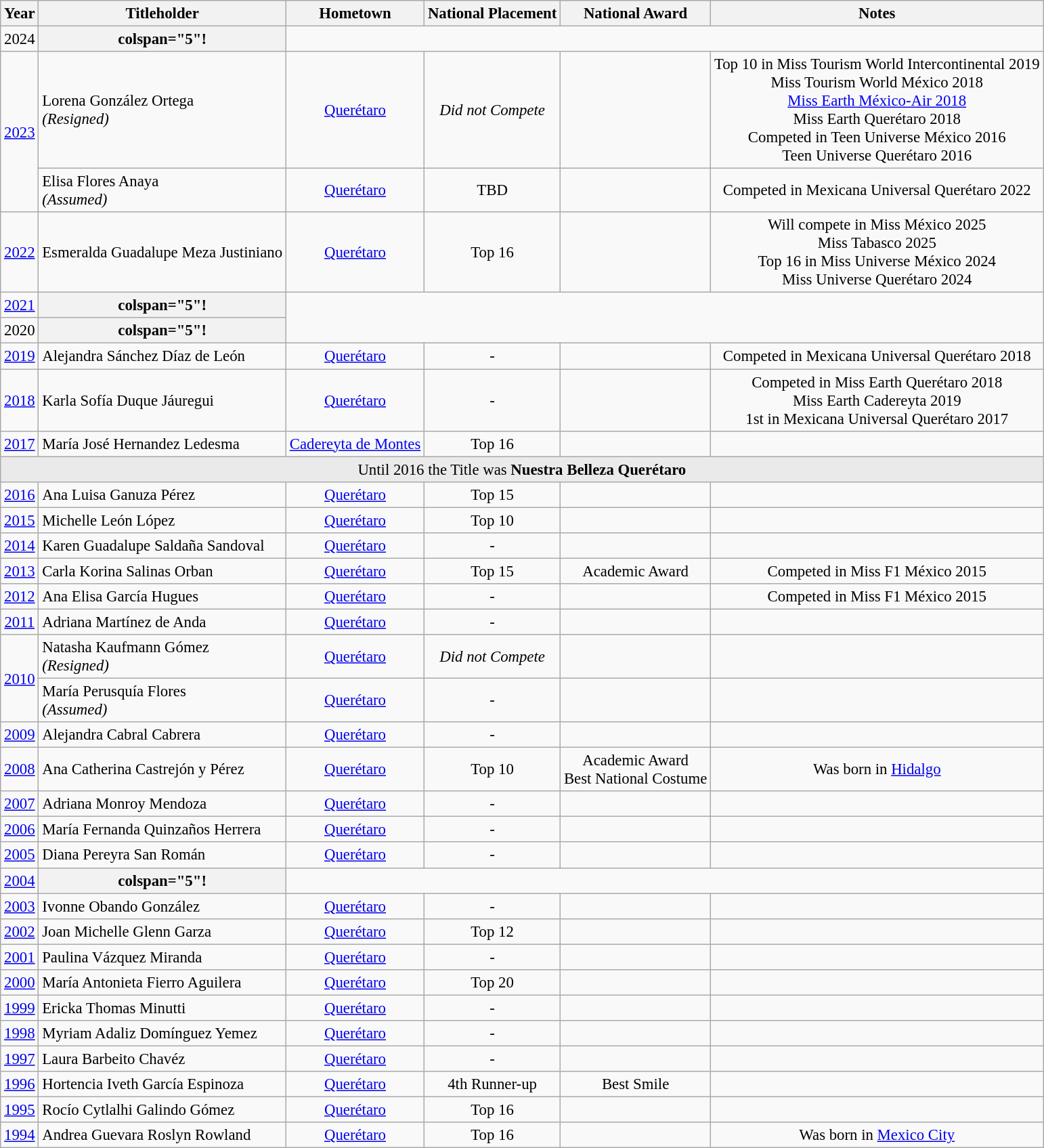<table class="wikitable sortable" style="font-size: 95%;">
<tr>
<th>Year</th>
<th>Titleholder</th>
<th>Hometown</th>
<th>National Placement</th>
<th>National Award</th>
<th>Notes</th>
</tr>
<tr>
<td align="center">2024</td>
<th>colspan="5"!</th>
</tr>
<tr>
<td rowspan=2 align="center"><a href='#'>2023</a></td>
<td>Lorena González Ortega<br><em>(Resigned)</em></td>
<td align="center"><a href='#'>Querétaro</a></td>
<td align="center"><em>Did not Compete</em></td>
<td align="center"></td>
<td align="center">Top 10 in Miss Tourism World Intercontinental 2019<br>Miss Tourism World México 2018<br><a href='#'>Miss Earth México-Air 2018</a><br>Miss Earth Querétaro 2018<br>Competed in Teen Universe México 2016<br>Teen Universe Querétaro 2016</td>
</tr>
<tr>
<td>Elisa Flores Anaya<br><em>(Assumed)</em></td>
<td align="center"><a href='#'>Querétaro</a></td>
<td align="center">TBD</td>
<td align="center"></td>
<td align="center">Competed in Mexicana Universal Querétaro 2022</td>
</tr>
<tr>
<td align="center"><a href='#'>2022</a></td>
<td>Esmeralda Guadalupe Meza Justiniano</td>
<td align="center"><a href='#'>Querétaro</a></td>
<td align="center">Top 16</td>
<td align="center"></td>
<td align="center">Will compete in Miss México 2025<br>Miss Tabasco 2025<br>Top 16 in Miss Universe México 2024<br>Miss Universe Querétaro 2024</td>
</tr>
<tr>
<td align="center"><a href='#'>2021</a></td>
<th>colspan="5"!</th>
</tr>
<tr>
<td align="center">2020</td>
<th>colspan="5"!</th>
</tr>
<tr>
<td align="center"><a href='#'>2019</a></td>
<td>Alejandra Sánchez Díaz de León</td>
<td align="center"><a href='#'>Querétaro</a></td>
<td align="center">-</td>
<td align="center"></td>
<td align="center">Competed in Mexicana Universal Querétaro 2018</td>
</tr>
<tr>
<td align="center"><a href='#'>2018</a></td>
<td>Karla Sofía Duque Jáuregui</td>
<td align="center"><a href='#'>Querétaro</a></td>
<td align="center">-</td>
<td align="center"></td>
<td align="center">Competed in Miss Earth Querétaro 2018<br>Miss Earth Cadereyta 2019<br>1st in Mexicana Universal Querétaro 2017</td>
</tr>
<tr>
<td align="center"><a href='#'>2017</a></td>
<td>María José Hernandez Ledesma</td>
<td align="center"><a href='#'>Cadereyta de Montes</a></td>
<td align="center">Top 16</td>
<td align="center"></td>
<td align="center"></td>
</tr>
<tr>
<td colspan="6" bgcolor="#EAEAEA" style="text-align:center;">Until 2016 the Title was <strong>Nuestra Belleza Querétaro</strong></td>
</tr>
<tr>
<td align="center"><a href='#'>2016</a></td>
<td>Ana Luisa Ganuza Pérez</td>
<td align="center"><a href='#'>Querétaro</a></td>
<td align="center">Top 15</td>
<td align="center"></td>
<td align="center"></td>
</tr>
<tr>
<td align="center"><a href='#'>2015</a></td>
<td>Michelle León López</td>
<td align="center"><a href='#'>Querétaro</a></td>
<td align="center">Top 10</td>
<td align="center"></td>
<td align="center"></td>
</tr>
<tr>
<td align="center"><a href='#'>2014</a></td>
<td>Karen Guadalupe Saldaña Sandoval</td>
<td align="center"><a href='#'>Querétaro</a></td>
<td align="center">-</td>
<td align="center"></td>
<td align="center"></td>
</tr>
<tr>
<td align="center"><a href='#'>2013</a></td>
<td>Carla Korina Salinas Orban</td>
<td align="center"><a href='#'>Querétaro</a></td>
<td align="center">Top 15</td>
<td align="center">Academic Award</td>
<td align="center">Competed in Miss F1 México 2015</td>
</tr>
<tr>
<td align="center"><a href='#'>2012</a></td>
<td>Ana Elisa García Hugues</td>
<td align="center"><a href='#'>Querétaro</a></td>
<td align="center">-</td>
<td align="center"></td>
<td align="center">Competed in Miss F1 México 2015</td>
</tr>
<tr>
<td align="center"><a href='#'>2011</a></td>
<td>Adriana Martínez de Anda</td>
<td align="center"><a href='#'>Querétaro</a></td>
<td align="center">-</td>
<td align="center"></td>
<td align="center"></td>
</tr>
<tr>
<td rowspan=2 align="center"><a href='#'>2010</a></td>
<td>Natasha Kaufmann Gómez<br><em>(Resigned)</em></td>
<td align="center"><a href='#'>Querétaro</a></td>
<td align="center"><em>Did not Compete</em></td>
<td align="center"></td>
<td align="center"></td>
</tr>
<tr>
<td>María Perusquía Flores<br><em>(Assumed)</em></td>
<td align="center"><a href='#'>Querétaro</a></td>
<td align="center">-</td>
<td align="center"></td>
<td align="center"></td>
</tr>
<tr>
<td align="center"><a href='#'>2009</a></td>
<td>Alejandra Cabral Cabrera</td>
<td align="center"><a href='#'>Querétaro</a></td>
<td align="center">-</td>
<td align="center"></td>
<td align="center"></td>
</tr>
<tr>
<td align="center"><a href='#'>2008</a></td>
<td>Ana Catherina Castrejón y Pérez</td>
<td align="center"><a href='#'>Querétaro</a></td>
<td align="center">Top 10</td>
<td align="center">Academic Award<br>Best National Costume</td>
<td align="center">Was born in <a href='#'>Hidalgo</a></td>
</tr>
<tr>
<td align="center"><a href='#'>2007</a></td>
<td>Adriana Monroy Mendoza</td>
<td align="center"><a href='#'>Querétaro</a></td>
<td align="center">-</td>
<td align="center"></td>
<td align="center"></td>
</tr>
<tr>
<td align="center"><a href='#'>2006</a></td>
<td>María Fernanda Quinzaños Herrera</td>
<td align="center"><a href='#'>Querétaro</a></td>
<td align="center">-</td>
<td align="center"></td>
<td align="center"></td>
</tr>
<tr>
<td align="center"><a href='#'>2005</a></td>
<td>Diana Pereyra San Román</td>
<td align="center"><a href='#'>Querétaro</a></td>
<td align="center">-</td>
<td align="center"></td>
<td align="center"></td>
</tr>
<tr>
<td align="center"><a href='#'>2004</a></td>
<th>colspan="5"!</th>
</tr>
<tr>
<td align="center"><a href='#'>2003</a></td>
<td>Ivonne Obando González</td>
<td align="center"><a href='#'>Querétaro</a></td>
<td align="center">-</td>
<td align="center"></td>
<td align="center"></td>
</tr>
<tr>
<td align="center"><a href='#'>2002</a></td>
<td>Joan Michelle Glenn Garza</td>
<td align="center"><a href='#'>Querétaro</a></td>
<td align="center">Top 12</td>
<td align="center"></td>
<td align="center"></td>
</tr>
<tr>
<td align="center"><a href='#'>2001</a></td>
<td>Paulina Vázquez Miranda</td>
<td align="center"><a href='#'>Querétaro</a></td>
<td align="center">-</td>
<td align="center"></td>
<td align="center"></td>
</tr>
<tr>
<td align="center"><a href='#'>2000</a></td>
<td>María Antonieta Fierro Aguilera</td>
<td align="center"><a href='#'>Querétaro</a></td>
<td align="center">Top 20</td>
<td align="center"></td>
<td align="center"></td>
</tr>
<tr>
<td align="center"><a href='#'>1999</a></td>
<td>Ericka Thomas Minutti</td>
<td align="center"><a href='#'>Querétaro</a></td>
<td align="center">-</td>
<td align="center"></td>
<td align="center"></td>
</tr>
<tr>
<td align="center"><a href='#'>1998</a></td>
<td>Myriam Adaliz Domínguez Yemez</td>
<td align="center"><a href='#'>Querétaro</a></td>
<td align="center">-</td>
<td align="center"></td>
<td align="center"></td>
</tr>
<tr>
<td align="center"><a href='#'>1997</a></td>
<td>Laura Barbeito Chavéz</td>
<td align="center"><a href='#'>Querétaro</a></td>
<td align="center">-</td>
<td align="center"></td>
<td align="center"></td>
</tr>
<tr>
<td align="center"><a href='#'>1996</a></td>
<td>Hortencia Iveth García Espinoza</td>
<td align="center"><a href='#'>Querétaro</a></td>
<td align="center">4th Runner-up</td>
<td align="center">Best Smile</td>
<td align="center"></td>
</tr>
<tr>
<td align="center"><a href='#'>1995</a></td>
<td>Rocío Cytlalhi Galindo Gómez</td>
<td align="center"><a href='#'>Querétaro</a></td>
<td align="center">Top 16</td>
<td align="center"></td>
<td align="center"></td>
</tr>
<tr>
<td align="center"><a href='#'>1994</a></td>
<td>Andrea Guevara Roslyn Rowland</td>
<td align="center"><a href='#'>Querétaro</a></td>
<td align="center">Top 16</td>
<td align="center"></td>
<td align="center">Was born in <a href='#'>Mexico City</a></td>
</tr>
</table>
